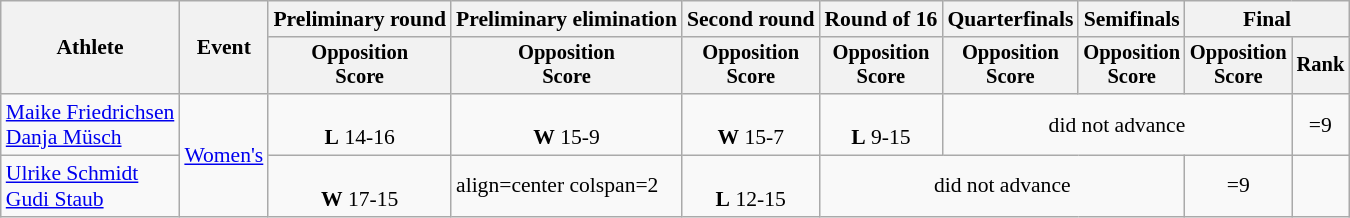<table class=wikitable style="font-size:90%">
<tr>
<th rowspan="2">Athlete</th>
<th rowspan="2">Event</th>
<th>Preliminary round</th>
<th>Preliminary elimination</th>
<th>Second round</th>
<th>Round of 16</th>
<th>Quarterfinals</th>
<th>Semifinals</th>
<th colspan=2>Final</th>
</tr>
<tr style="font-size:95%">
<th>Opposition<br>Score</th>
<th>Opposition<br>Score</th>
<th>Opposition<br>Score</th>
<th>Opposition<br>Score</th>
<th>Opposition<br>Score</th>
<th>Opposition<br>Score</th>
<th>Opposition<br>Score</th>
<th>Rank</th>
</tr>
<tr>
<td align=left><a href='#'>Maike Friedrichsen</a><br><a href='#'>Danja Müsch</a></td>
<td align=left rowspan=2><a href='#'>Women's</a></td>
<td align=center><br><strong>L</strong> 14-16</td>
<td align=center><br><strong>W</strong> 15-9</td>
<td align=center><br><strong>W</strong> 15-7</td>
<td align=center><br><strong>L</strong> 9-15</td>
<td align=center colspan=3>did not advance</td>
<td align=center>=9</td>
</tr>
<tr>
<td align=left><a href='#'>Ulrike Schmidt</a><br> <a href='#'>Gudi Staub</a></td>
<td align=center><br><strong>W</strong> 17-15</td>
<td>align=center colspan=2 </td>
<td align=center><br><strong>L</strong> 12-15</td>
<td align=center colspan=3>did not advance</td>
<td align=center>=9</td>
</tr>
</table>
